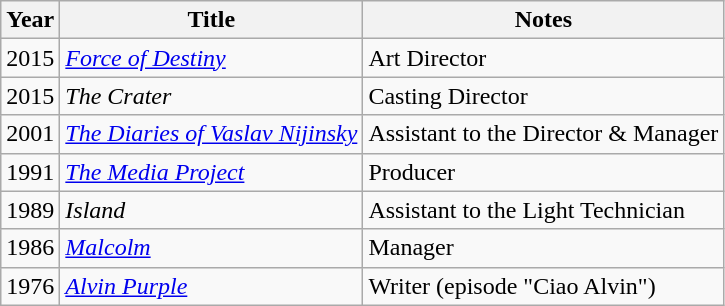<table class="wikitable">
<tr>
<th>Year</th>
<th>Title</th>
<th>Notes</th>
</tr>
<tr>
<td>2015</td>
<td><em><a href='#'>Force of Destiny</a></em></td>
<td>Art Director</td>
</tr>
<tr>
<td>2015</td>
<td><em>The Crater</em></td>
<td>Casting Director</td>
</tr>
<tr>
<td>2001</td>
<td><em><a href='#'>The Diaries of Vaslav Nijinsky</a></em></td>
<td>Assistant to the Director & Manager</td>
</tr>
<tr>
<td>1991</td>
<td><em><a href='#'>The Media Project</a></em></td>
<td>Producer</td>
</tr>
<tr>
<td>1989</td>
<td><em>Island</em></td>
<td>Assistant to the Light Technician</td>
</tr>
<tr>
<td>1986</td>
<td><em><a href='#'>Malcolm</a></em></td>
<td>Manager</td>
</tr>
<tr>
<td>1976</td>
<td><em><a href='#'>Alvin Purple</a></em></td>
<td>Writer (episode "Ciao Alvin")</td>
</tr>
</table>
